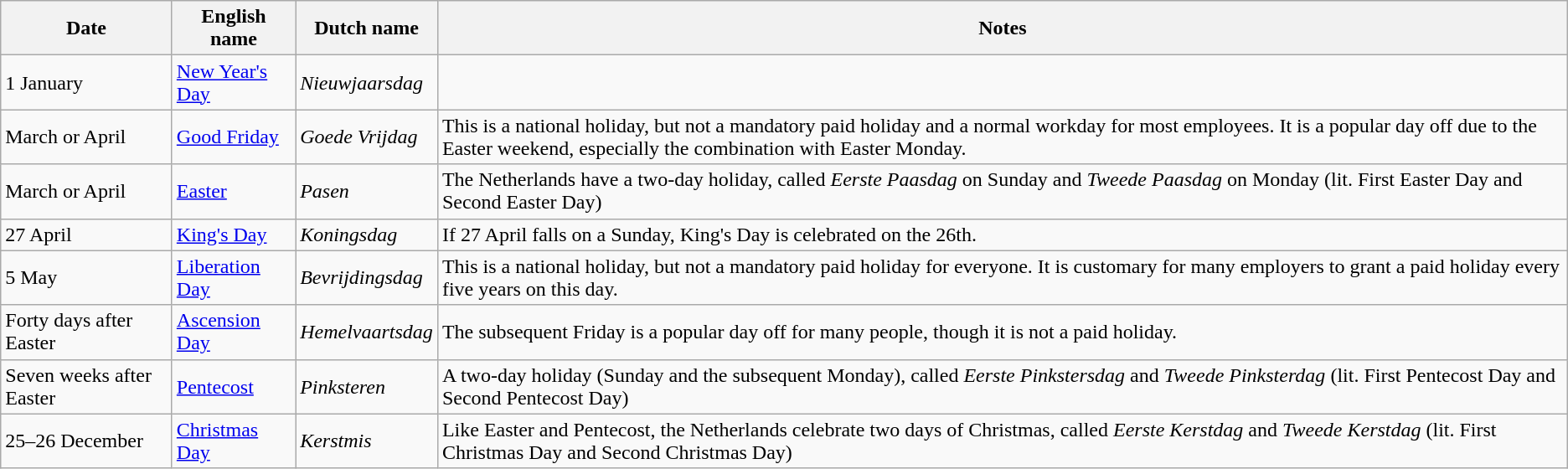<table class="wikitable">
<tr>
<th>Date</th>
<th>English name</th>
<th>Dutch name</th>
<th>Notes</th>
</tr>
<tr>
<td>1 January</td>
<td><a href='#'>New Year's Day</a></td>
<td><em>Nieuwjaarsdag</em></td>
</tr>
<tr>
<td>March or April</td>
<td><a href='#'>Good Friday</a></td>
<td><em>Goede Vrijdag</em></td>
<td>This is a national holiday, but not a mandatory paid holiday and a normal workday for most employees. It is a popular day off due to the Easter weekend, especially the combination with Easter Monday.</td>
</tr>
<tr>
<td>March or April</td>
<td><a href='#'>Easter</a></td>
<td><em>Pasen</em></td>
<td>The Netherlands have a two-day holiday, called <em>Eerste Paasdag</em> on Sunday and <em>Tweede Paasdag</em> on Monday (lit. First Easter Day and Second Easter Day)</td>
</tr>
<tr>
<td>27 April</td>
<td><a href='#'>King's Day</a></td>
<td><em>Koningsdag</em></td>
<td>If 27 April falls on a Sunday, King's Day is celebrated on the 26th.</td>
</tr>
<tr>
<td>5 May</td>
<td><a href='#'>Liberation Day</a></td>
<td><em>Bevrijdingsdag</em></td>
<td>This is a national holiday, but not a mandatory paid holiday for everyone. It is customary for many employers to grant a paid holiday every five years on this day. </td>
</tr>
<tr>
<td>Forty days after Easter</td>
<td><a href='#'>Ascension Day</a></td>
<td><em>Hemelvaartsdag</em></td>
<td>The subsequent Friday is a popular day off for many people, though it is not a paid holiday.</td>
</tr>
<tr>
<td>Seven weeks after Easter</td>
<td><a href='#'>Pentecost</a></td>
<td><em>Pinksteren</em></td>
<td>A two-day holiday (Sunday and the subsequent Monday), called <em>Eerste Pinkstersdag</em> and <em>Tweede Pinksterdag</em> (lit. First Pentecost Day and Second Pentecost Day)</td>
</tr>
<tr>
<td>25–26 December</td>
<td><a href='#'>Christmas Day</a></td>
<td><em>Kerstmis</em></td>
<td>Like Easter and Pentecost, the Netherlands celebrate two days of Christmas, called <em>Eerste Kerstdag</em> and <em>Tweede Kerstdag</em> (lit. First Christmas Day and Second Christmas Day)</td>
</tr>
</table>
